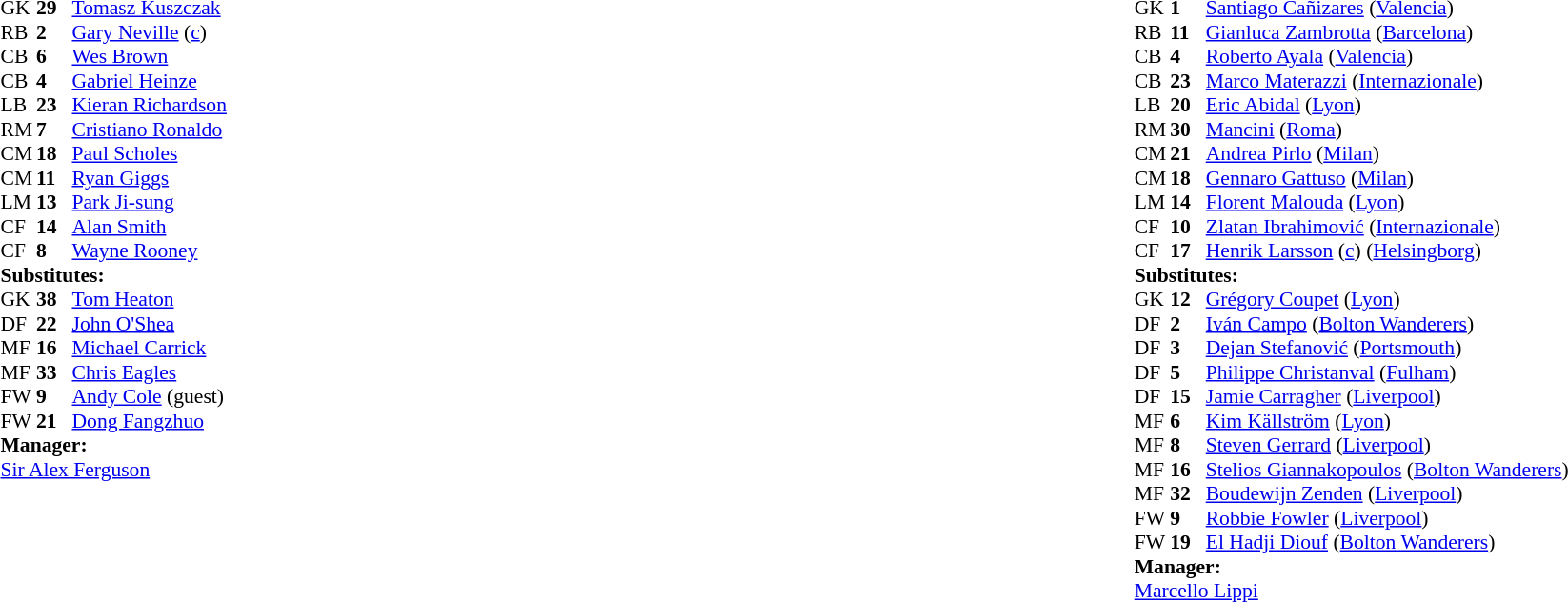<table width="100%">
<tr>
<td valign="top" width="50%"><br><table style="font-size: 90%" cellspacing="0" cellpadding="0">
<tr>
<th width=25></th>
<th width=25></th>
</tr>
<tr>
<td>GK</td>
<td><strong>29</strong></td>
<td> <a href='#'>Tomasz Kuszczak</a></td>
<td></td>
<td></td>
</tr>
<tr>
<td>RB</td>
<td><strong>2</strong></td>
<td> <a href='#'>Gary Neville</a> (<a href='#'>c</a>)</td>
<td></td>
<td></td>
</tr>
<tr>
<td>CB</td>
<td><strong>6</strong></td>
<td> <a href='#'>Wes Brown</a></td>
</tr>
<tr>
<td>CB</td>
<td><strong>4</strong></td>
<td> <a href='#'>Gabriel Heinze</a></td>
</tr>
<tr>
<td>LB</td>
<td><strong>23</strong></td>
<td> <a href='#'>Kieran Richardson</a></td>
</tr>
<tr>
<td>RM</td>
<td><strong>7</strong></td>
<td> <a href='#'>Cristiano Ronaldo</a></td>
<td></td>
<td></td>
</tr>
<tr>
<td>CM</td>
<td><strong>18</strong></td>
<td> <a href='#'>Paul Scholes</a></td>
</tr>
<tr>
<td>CM</td>
<td><strong>11</strong></td>
<td> <a href='#'>Ryan Giggs</a></td>
<td></td>
<td></td>
</tr>
<tr>
<td>LM</td>
<td><strong>13</strong></td>
<td> <a href='#'>Park Ji-sung</a></td>
</tr>
<tr>
<td>CF</td>
<td><strong>14</strong></td>
<td> <a href='#'>Alan Smith</a></td>
<td></td>
<td></td>
</tr>
<tr>
<td>CF</td>
<td><strong>8</strong></td>
<td> <a href='#'>Wayne Rooney</a></td>
<td></td>
<td></td>
</tr>
<tr>
<td colspan=3><strong>Substitutes:</strong></td>
</tr>
<tr>
<td>GK</td>
<td><strong>38</strong></td>
<td> <a href='#'>Tom Heaton</a></td>
<td></td>
<td></td>
</tr>
<tr>
<td>DF</td>
<td><strong>22</strong></td>
<td> <a href='#'>John O'Shea</a></td>
<td></td>
<td></td>
</tr>
<tr>
<td>MF</td>
<td><strong>16</strong></td>
<td> <a href='#'>Michael Carrick</a></td>
<td></td>
<td></td>
</tr>
<tr>
<td>MF</td>
<td><strong>33</strong></td>
<td> <a href='#'>Chris Eagles</a></td>
<td></td>
<td></td>
</tr>
<tr>
<td>FW</td>
<td><strong>9</strong></td>
<td> <a href='#'>Andy Cole</a> (guest)</td>
<td></td>
<td></td>
</tr>
<tr>
<td>FW</td>
<td><strong>21</strong></td>
<td> <a href='#'>Dong Fangzhuo</a></td>
<td></td>
<td></td>
</tr>
<tr>
<td colspan=3><strong>Manager:</strong></td>
</tr>
<tr>
<td colspan=4> <a href='#'>Sir Alex Ferguson</a></td>
</tr>
</table>
</td>
<td valign="top"></td>
<td valign="top" width="50%"><br><table style="font-size: 90%" cellspacing="0" cellpadding="0" align=center>
<tr>
<th width=25></th>
<th width=25></th>
</tr>
<tr>
<td>GK</td>
<td><strong>1</strong></td>
<td> <a href='#'>Santiago Cañizares</a> (<a href='#'>Valencia</a>)</td>
<td></td>
<td></td>
</tr>
<tr>
<td>RB</td>
<td><strong>11</strong></td>
<td> <a href='#'>Gianluca Zambrotta</a> (<a href='#'>Barcelona</a>)</td>
<td></td>
<td></td>
</tr>
<tr>
<td>CB</td>
<td><strong>4</strong></td>
<td> <a href='#'>Roberto Ayala</a> (<a href='#'>Valencia</a>)</td>
<td></td>
<td></td>
</tr>
<tr>
<td>CB</td>
<td><strong>23</strong></td>
<td> <a href='#'>Marco Materazzi</a> (<a href='#'>Internazionale</a>)</td>
<td></td>
<td></td>
</tr>
<tr>
<td>LB</td>
<td><strong>20</strong></td>
<td> <a href='#'>Eric Abidal</a> (<a href='#'>Lyon</a>)</td>
<td></td>
<td></td>
</tr>
<tr>
<td>RM</td>
<td><strong>30</strong></td>
<td> <a href='#'>Mancini</a> (<a href='#'>Roma</a>)</td>
<td></td>
<td></td>
</tr>
<tr>
<td>CM</td>
<td><strong>21</strong></td>
<td> <a href='#'>Andrea Pirlo</a> (<a href='#'>Milan</a>)</td>
<td></td>
<td></td>
</tr>
<tr>
<td>CM</td>
<td><strong>18</strong></td>
<td> <a href='#'>Gennaro Gattuso</a> (<a href='#'>Milan</a>)</td>
<td></td>
<td></td>
</tr>
<tr>
<td>LM</td>
<td><strong>14</strong></td>
<td> <a href='#'>Florent Malouda</a> (<a href='#'>Lyon</a>)</td>
<td></td>
<td></td>
</tr>
<tr>
<td>CF</td>
<td><strong>10</strong></td>
<td> <a href='#'>Zlatan Ibrahimović</a> (<a href='#'>Internazionale</a>)</td>
<td></td>
<td></td>
</tr>
<tr>
<td>CF</td>
<td><strong>17</strong></td>
<td> <a href='#'>Henrik Larsson</a> (<a href='#'>c</a>) (<a href='#'>Helsingborg</a>)</td>
<td></td>
<td></td>
</tr>
<tr>
<td colspan=3><strong>Substitutes:</strong></td>
</tr>
<tr>
<td>GK</td>
<td><strong>12</strong></td>
<td> <a href='#'>Grégory Coupet</a> (<a href='#'>Lyon</a>)</td>
<td></td>
<td></td>
</tr>
<tr>
<td>DF</td>
<td><strong>2</strong></td>
<td> <a href='#'>Iván Campo</a> (<a href='#'>Bolton Wanderers</a>)</td>
<td></td>
<td></td>
</tr>
<tr>
<td>DF</td>
<td><strong>3</strong></td>
<td> <a href='#'>Dejan Stefanović</a> (<a href='#'>Portsmouth</a>)</td>
<td></td>
<td></td>
</tr>
<tr>
<td>DF</td>
<td><strong>5</strong></td>
<td> <a href='#'>Philippe Christanval</a> (<a href='#'>Fulham</a>)</td>
<td></td>
<td></td>
</tr>
<tr>
<td>DF</td>
<td><strong>15</strong></td>
<td> <a href='#'>Jamie Carragher</a> (<a href='#'>Liverpool</a>)</td>
<td></td>
<td></td>
</tr>
<tr>
<td>MF</td>
<td><strong>6</strong></td>
<td> <a href='#'>Kim Källström</a> (<a href='#'>Lyon</a>)</td>
<td></td>
<td></td>
</tr>
<tr>
<td>MF</td>
<td><strong>8</strong></td>
<td> <a href='#'>Steven Gerrard</a> (<a href='#'>Liverpool</a>)</td>
<td></td>
<td></td>
</tr>
<tr>
<td>MF</td>
<td><strong>16</strong></td>
<td> <a href='#'>Stelios Giannakopoulos</a> (<a href='#'>Bolton Wanderers</a>)</td>
<td></td>
<td></td>
</tr>
<tr>
<td>MF</td>
<td><strong>32</strong></td>
<td> <a href='#'>Boudewijn Zenden</a> (<a href='#'>Liverpool</a>)</td>
<td></td>
<td></td>
</tr>
<tr>
<td>FW</td>
<td><strong>9</strong></td>
<td> <a href='#'>Robbie Fowler</a> (<a href='#'>Liverpool</a>)</td>
<td></td>
<td></td>
</tr>
<tr>
<td>FW</td>
<td><strong>19</strong></td>
<td> <a href='#'>El Hadji Diouf</a> (<a href='#'>Bolton Wanderers</a>)</td>
<td></td>
<td></td>
</tr>
<tr>
<td colspan=3><strong>Manager:</strong></td>
</tr>
<tr>
<td colspan=4> <a href='#'>Marcello Lippi</a></td>
</tr>
</table>
</td>
</tr>
</table>
